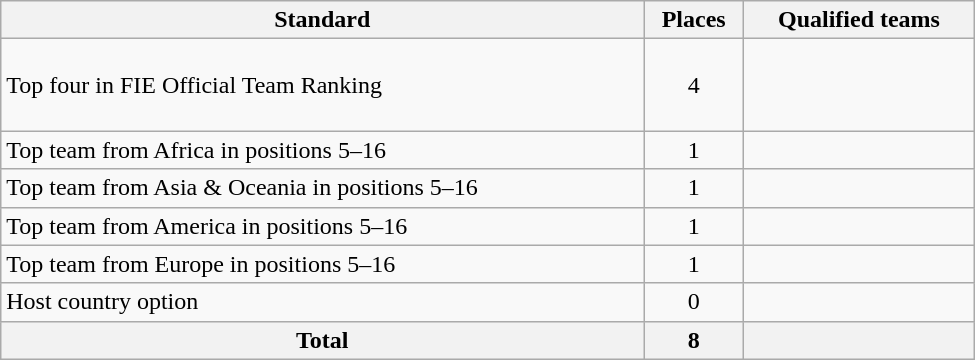<table class="wikitable" width="650">
<tr>
<th>Standard</th>
<th>Places</th>
<th>Qualified teams</th>
</tr>
<tr>
<td>Top four in FIE Official Team Ranking</td>
<td align="center">4</td>
<td><br><br><br></td>
</tr>
<tr>
<td>Top team from Africa in positions 5–16</td>
<td align="center">1</td>
<td></td>
</tr>
<tr>
<td>Top team from Asia & Oceania in positions 5–16</td>
<td align="center">1</td>
<td></td>
</tr>
<tr>
<td>Top team from America in positions 5–16</td>
<td align="center">1</td>
<td></td>
</tr>
<tr>
<td>Top team from Europe in positions 5–16</td>
<td align="center">1</td>
<td></td>
</tr>
<tr>
<td>Host country option</td>
<td align="center">0</td>
<td></td>
</tr>
<tr>
<th>Total</th>
<th>8</th>
<th></th>
</tr>
</table>
